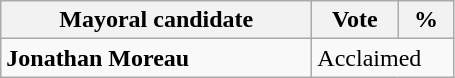<table class="wikitable">
<tr>
<th bgcolor="#DDDDFF" width="200px">Mayoral candidate</th>
<th bgcolor="#DDDDFF" width="50px">Vote</th>
<th bgcolor="#DDDDFF" width="30px">%</th>
</tr>
<tr>
<td><strong>Jonathan Moreau</strong></td>
<td colspan="2">Acclaimed</td>
</tr>
</table>
